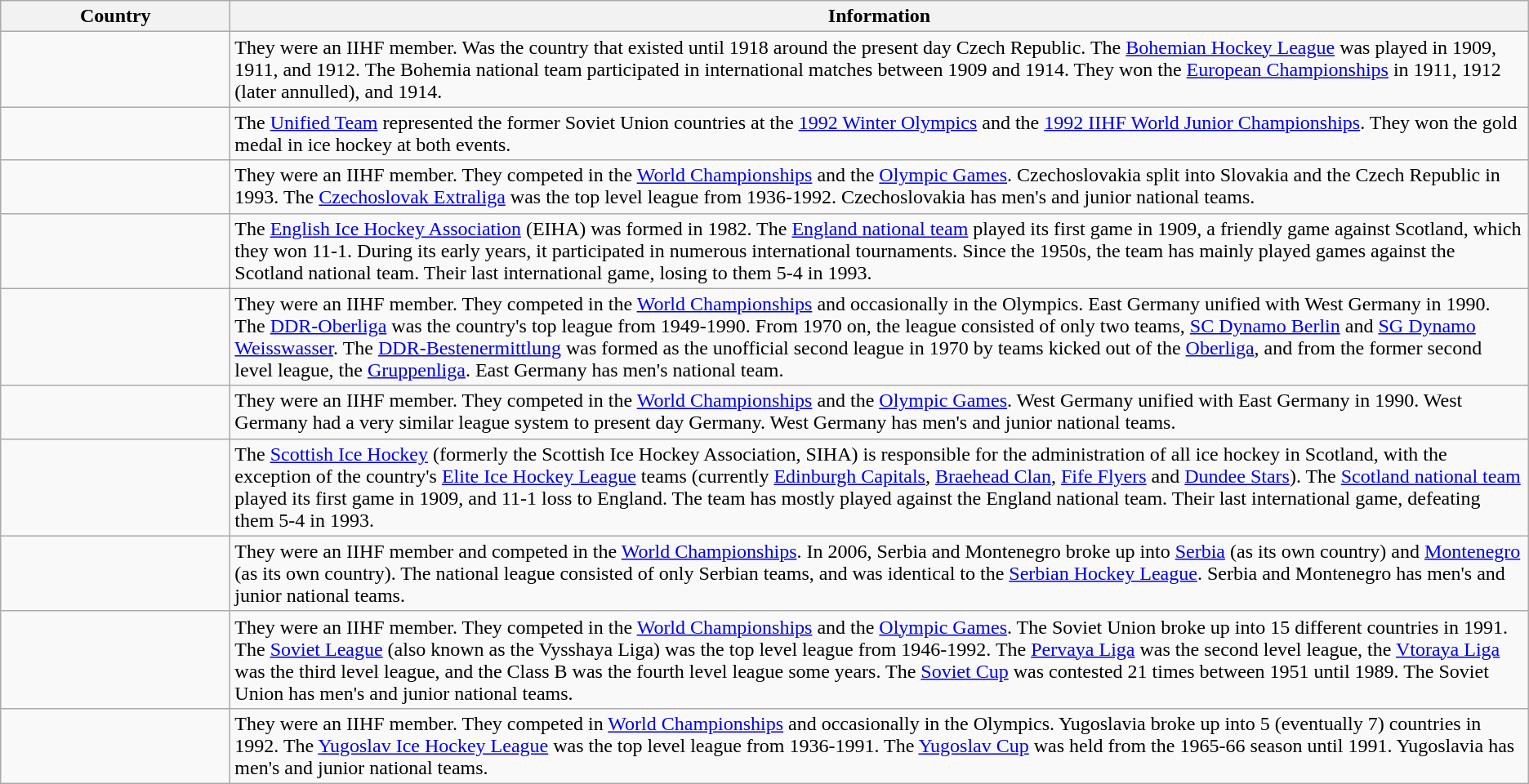<table class="wikitable">
<tr>
<th width=180>Country</th>
<th>Information</th>
</tr>
<tr>
<td></td>
<td>They were an IIHF member. Was the country that existed until 1918 around the present day Czech Republic. The <a href='#'>Bohemian Hockey League</a> was played in 1909, 1911, and 1912. The Bohemia national team participated in international matches between 1909 and 1914. They won the <a href='#'>European Championships</a> in 1911, 1912 (later annulled), and 1914.</td>
</tr>
<tr>
<td></td>
<td>The <a href='#'>Unified Team</a> represented the former Soviet Union countries at the <a href='#'>1992 Winter Olympics</a> and the <a href='#'>1992 IIHF World Junior Championships</a>. They won the gold medal in ice hockey at both events.</td>
</tr>
<tr>
<td></td>
<td>They were an IIHF member. They competed in the <a href='#'>World Championships</a> and the <a href='#'>Olympic Games</a>. Czechoslovakia split into Slovakia and the Czech Republic in 1993. The <a href='#'>Czechoslovak Extraliga</a> was the top level league from 1936-1992. Czechoslovakia has men's and junior national teams.</td>
</tr>
<tr>
<td></td>
<td>The <a href='#'>English Ice Hockey Association</a> (EIHA) was formed in 1982. The <a href='#'>England national team</a> played its first game in 1909, a friendly game against Scotland, which they won 11-1. During its early years, it participated in numerous international tournaments. Since the 1950s, the team has mainly played games against the Scotland national team. Their last international game, losing to them 5-4 in 1993.</td>
</tr>
<tr>
<td></td>
<td>They were an IIHF member. They competed in the <a href='#'>World Championships</a> and occasionally in the Olympics. East Germany unified with West Germany in 1990. The <a href='#'>DDR-Oberliga</a> was the country's top league from 1949-1990. From 1970 on, the league consisted of only two teams, <a href='#'>SC Dynamo Berlin</a> and <a href='#'>SG Dynamo Weisswasser</a>. The <a href='#'>DDR-Bestenermittlung</a> was formed as the unofficial second league in 1970 by teams kicked out of the <a href='#'>Oberliga</a>, and from the former second level league, the <a href='#'>Gruppenliga</a>. East Germany has men's national team.</td>
</tr>
<tr>
<td></td>
<td>They were an IIHF member. They competed in the <a href='#'>World Championships</a> and the <a href='#'>Olympic Games</a>. West Germany unified with East Germany in 1990. West Germany had a very similar league system to present day Germany. West Germany has men's and junior national teams.</td>
</tr>
<tr>
<td></td>
<td>The <a href='#'>Scottish Ice Hockey</a> (formerly the Scottish Ice Hockey Association, SIHA) is responsible for the administration of all ice hockey in Scotland, with the exception of the country's <a href='#'>Elite Ice Hockey League</a> teams (currently <a href='#'>Edinburgh Capitals</a>, <a href='#'>Braehead Clan</a>, <a href='#'>Fife Flyers</a> and <a href='#'>Dundee Stars</a>). The <a href='#'>Scotland national team</a> played its first game in 1909, and 11-1 loss to England. The team has mostly played against the England national team. Their last international game, defeating them 5-4 in 1993.</td>
</tr>
<tr>
<td></td>
<td>They were an IIHF member and competed in the <a href='#'>World Championships</a>. In 2006, Serbia and Montenegro broke up into <a href='#'>Serbia</a> (as its own country) and <a href='#'>Montenegro</a> (as its own country). The national league consisted of only Serbian teams, and was identical to the <a href='#'>Serbian Hockey League</a>. Serbia and Montenegro has men's and junior national teams.</td>
</tr>
<tr>
<td></td>
<td>They were an IIHF member. They competed in the <a href='#'>World Championships</a> and the <a href='#'>Olympic Games</a>. The Soviet Union broke up into 15 different countries in 1991. The <a href='#'>Soviet League</a> (also known as the Vysshaya Liga) was the top level league from 1946-1992. The <a href='#'>Pervaya Liga</a> was the second level league, the <a href='#'>Vtoraya Liga</a> was the third level league, and the Class B was the fourth level league some years. The <a href='#'>Soviet Cup</a> was contested 21 times between 1951 until 1989. The Soviet Union has men's and junior national teams.</td>
</tr>
<tr>
<td></td>
<td>They were an IIHF member. They competed in <a href='#'>World Championships</a> and occasionally in the Olympics. Yugoslavia broke up into 5 (eventually 7) countries in 1992. The <a href='#'>Yugoslav Ice Hockey League</a> was the top level league from 1936-1991. The <a href='#'>Yugoslav Cup</a> was held from the 1965-66 season until 1991. Yugoslavia has men's and junior national teams.</td>
</tr>
</table>
